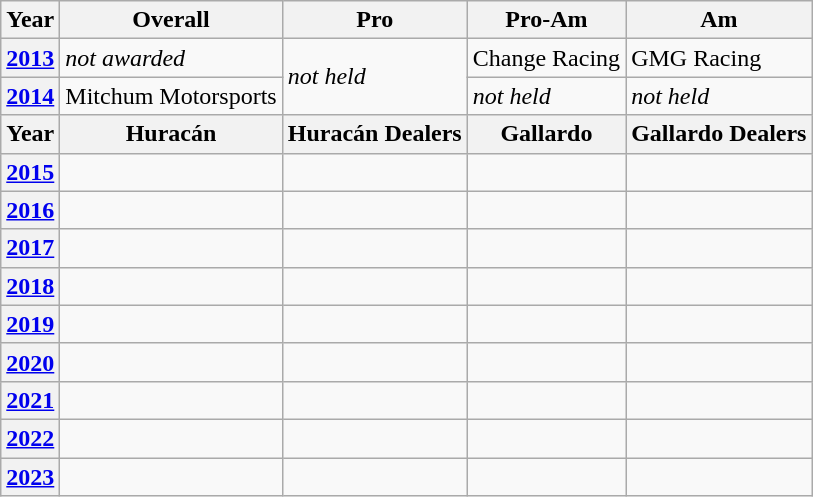<table class="wikitable">
<tr>
<th>Year</th>
<th>Overall</th>
<th>Pro</th>
<th>Pro-Am</th>
<th>Am</th>
</tr>
<tr>
<th><a href='#'>2013</a></th>
<td><em>not awarded</em></td>
<td rowspan=2><em>not held</em></td>
<td> Change Racing</td>
<td> GMG Racing</td>
</tr>
<tr>
<th><a href='#'>2014</a></th>
<td> Mitchum Motorsports</td>
<td><em>not held</em></td>
<td><em>not held</em></td>
</tr>
<tr>
<th>Year</th>
<th>Huracán</th>
<th>Huracán Dealers</th>
<th>Gallardo</th>
<th>Gallardo Dealers</th>
</tr>
<tr>
<th><a href='#'>2015</a></th>
<td></td>
<td></td>
<td></td>
<td></td>
</tr>
<tr>
<th><a href='#'>2016</a></th>
<td></td>
<td></td>
<td></td>
<td></td>
</tr>
<tr>
<th><a href='#'>2017</a></th>
<td></td>
<td></td>
<td></td>
<td></td>
</tr>
<tr>
<th><a href='#'>2018</a></th>
<td></td>
<td></td>
<td></td>
<td></td>
</tr>
<tr>
<th><a href='#'>2019</a></th>
<td></td>
<td></td>
<td></td>
<td></td>
</tr>
<tr>
<th><a href='#'>2020</a></th>
<td></td>
<td></td>
<td></td>
<td></td>
</tr>
<tr>
<th><a href='#'>2021</a></th>
<td></td>
<td></td>
<td></td>
<td></td>
</tr>
<tr>
<th><a href='#'>2022</a></th>
<td></td>
<td></td>
<td></td>
<td></td>
</tr>
<tr>
<th><a href='#'>2023</a></th>
<td></td>
<td></td>
<td></td>
<td></td>
</tr>
</table>
